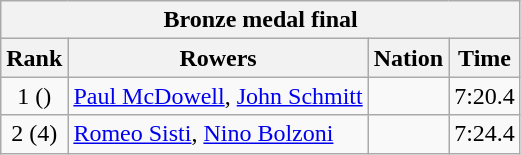<table class="wikitable" style="text-align:center">
<tr>
<th colspan=4 align=center><strong>Bronze medal final</strong></th>
</tr>
<tr>
<th>Rank</th>
<th>Rowers</th>
<th>Nation</th>
<th>Time</th>
</tr>
<tr>
<td>1 ()</td>
<td align=left><a href='#'>Paul McDowell</a>, <a href='#'>John Schmitt</a></td>
<td align=left></td>
<td>7:20.4</td>
</tr>
<tr>
<td>2 (4)</td>
<td align=left><a href='#'>Romeo Sisti</a>, <a href='#'>Nino Bolzoni</a></td>
<td align=left></td>
<td>7:24.4</td>
</tr>
</table>
